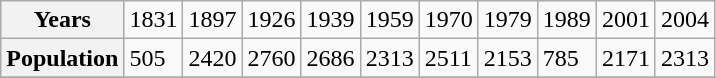<table class="wikitable">
<tr>
<th>Years</th>
<td>1831</td>
<td>1897</td>
<td>1926</td>
<td>1939</td>
<td>1959</td>
<td>1970</td>
<td>1979</td>
<td>1989</td>
<td>2001</td>
<td>2004</td>
</tr>
<tr>
<th>Population</th>
<td>505</td>
<td>2420</td>
<td>2760</td>
<td>2686</td>
<td>2313</td>
<td>2511</td>
<td>2153</td>
<td>785</td>
<td>2171</td>
<td>2313</td>
</tr>
<tr>
</tr>
</table>
